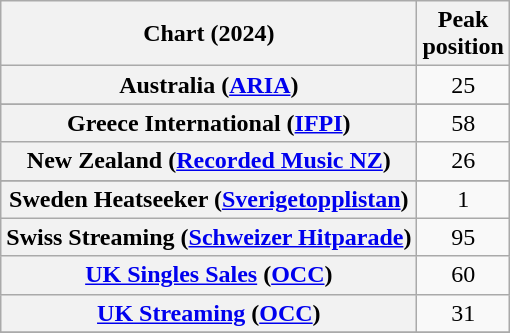<table class="wikitable sortable plainrowheaders" style="text-align:center">
<tr>
<th scope="col">Chart (2024)</th>
<th scope="col">Peak<br>position</th>
</tr>
<tr>
<th scope="row">Australia (<a href='#'>ARIA</a>)</th>
<td>25</td>
</tr>
<tr>
</tr>
<tr>
</tr>
<tr>
<th scope="row">Greece International (<a href='#'>IFPI</a>)</th>
<td>58</td>
</tr>
<tr>
<th scope="row">New Zealand (<a href='#'>Recorded Music NZ</a>)</th>
<td>26</td>
</tr>
<tr>
</tr>
<tr>
<th scope="row">Sweden Heatseeker (<a href='#'>Sverigetopplistan</a>)</th>
<td>1</td>
</tr>
<tr>
<th scope="row">Swiss Streaming (<a href='#'>Schweizer Hitparade</a>)</th>
<td>95</td>
</tr>
<tr>
<th scope="row"><a href='#'>UK Singles Sales</a> (<a href='#'>OCC</a>)</th>
<td>60</td>
</tr>
<tr>
<th scope="row"><a href='#'>UK Streaming</a> (<a href='#'>OCC</a>)</th>
<td>31</td>
</tr>
<tr>
</tr>
</table>
